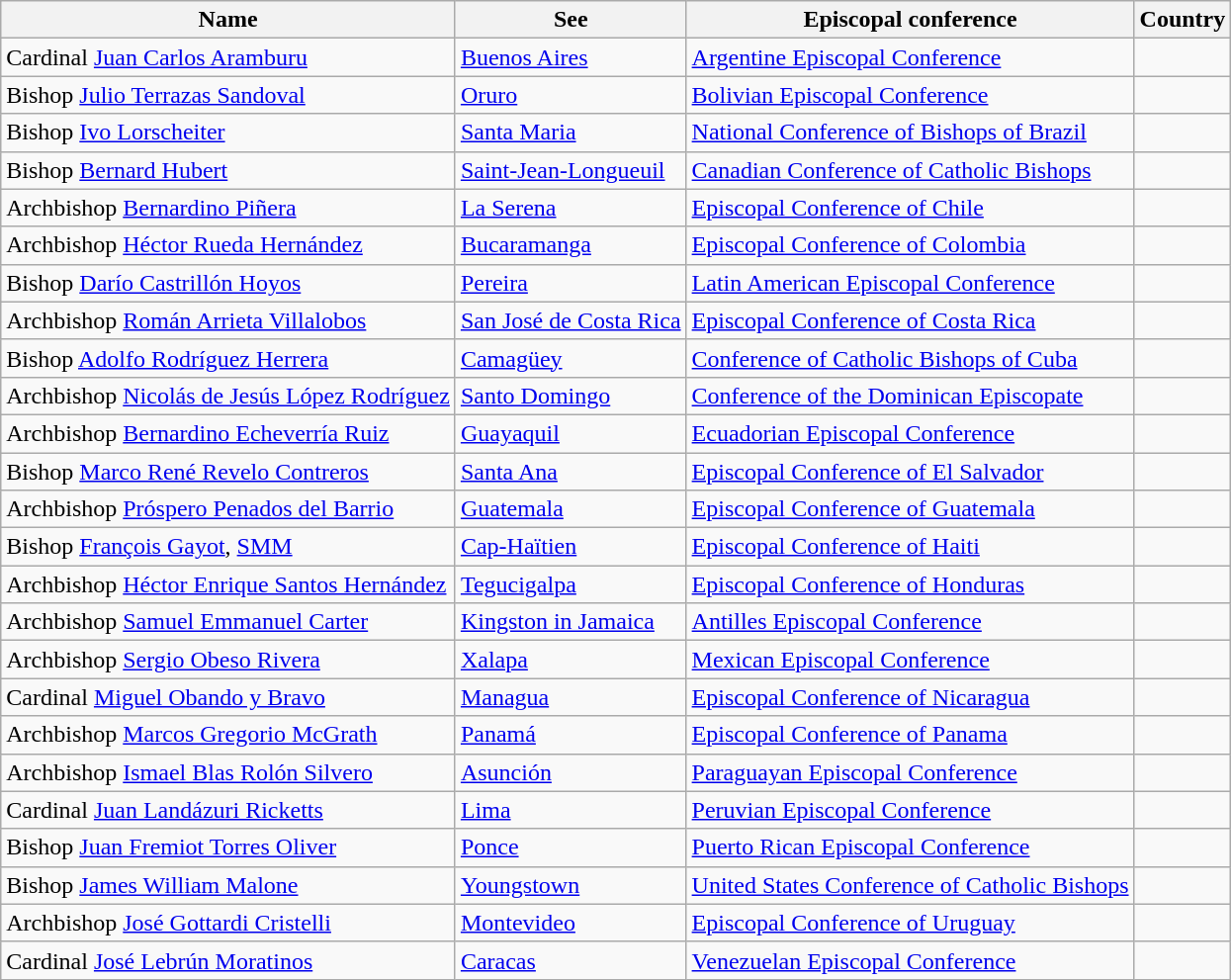<table class="wikitable">
<tr>
<th>Name</th>
<th>See</th>
<th>Episcopal conference</th>
<th>Country</th>
</tr>
<tr>
<td>Cardinal <a href='#'>Juan Carlos Aramburu</a></td>
<td><a href='#'>Buenos Aires</a></td>
<td><a href='#'>Argentine Episcopal Conference</a></td>
<td></td>
</tr>
<tr>
<td>Bishop <a href='#'>Julio Terrazas Sandoval</a></td>
<td><a href='#'>Oruro</a></td>
<td><a href='#'>Bolivian Episcopal Conference</a></td>
<td></td>
</tr>
<tr>
<td>Bishop <a href='#'>Ivo Lorscheiter</a></td>
<td><a href='#'>Santa Maria</a></td>
<td><a href='#'>National Conference of Bishops of Brazil</a></td>
<td></td>
</tr>
<tr>
<td>Bishop <a href='#'>Bernard Hubert</a></td>
<td><a href='#'>Saint-Jean-Longueuil</a></td>
<td><a href='#'>Canadian Conference of Catholic Bishops</a></td>
<td></td>
</tr>
<tr>
<td>Archbishop <a href='#'>Bernardino Piñera</a></td>
<td><a href='#'>La Serena</a></td>
<td><a href='#'>Episcopal Conference of Chile</a></td>
<td></td>
</tr>
<tr>
<td>Archbishop <a href='#'>Héctor Rueda Hernández</a></td>
<td><a href='#'>Bucaramanga</a></td>
<td><a href='#'>Episcopal Conference of Colombia</a></td>
<td></td>
</tr>
<tr>
<td>Bishop <a href='#'>Darío Castrillón Hoyos</a></td>
<td><a href='#'>Pereira</a></td>
<td><a href='#'>Latin American Episcopal Conference</a></td>
<td></td>
</tr>
<tr>
<td>Archbishop <a href='#'>Román Arrieta Villalobos</a></td>
<td><a href='#'>San José de Costa Rica</a></td>
<td><a href='#'>Episcopal Conference of Costa Rica</a></td>
<td></td>
</tr>
<tr>
<td>Bishop <a href='#'>Adolfo Rodríguez Herrera</a></td>
<td><a href='#'>Camagüey</a></td>
<td><a href='#'>Conference of Catholic Bishops of Cuba</a></td>
<td></td>
</tr>
<tr>
<td>Archbishop <a href='#'>Nicolás de Jesús López Rodríguez</a></td>
<td><a href='#'>Santo Domingo</a></td>
<td><a href='#'>Conference of the Dominican Episcopate</a></td>
<td></td>
</tr>
<tr>
<td>Archbishop <a href='#'>Bernardino Echeverría Ruiz</a></td>
<td><a href='#'>Guayaquil</a></td>
<td><a href='#'>Ecuadorian Episcopal Conference</a></td>
<td></td>
</tr>
<tr>
<td>Bishop <a href='#'>Marco René Revelo Contreros</a></td>
<td><a href='#'>Santa Ana</a></td>
<td><a href='#'>Episcopal Conference of El Salvador</a></td>
<td></td>
</tr>
<tr>
<td>Archbishop <a href='#'>Próspero Penados del Barrio</a></td>
<td><a href='#'>Guatemala</a></td>
<td><a href='#'>Episcopal Conference of Guatemala</a></td>
<td></td>
</tr>
<tr>
<td>Bishop <a href='#'>François Gayot</a>, <a href='#'>SMM</a></td>
<td><a href='#'>Cap-Haïtien</a></td>
<td><a href='#'>Episcopal Conference of Haiti</a></td>
<td></td>
</tr>
<tr>
<td>Archbishop <a href='#'>Héctor Enrique Santos Hernández</a></td>
<td><a href='#'>Tegucigalpa</a></td>
<td><a href='#'>Episcopal Conference of Honduras</a></td>
<td></td>
</tr>
<tr>
<td>Archbishop <a href='#'>Samuel Emmanuel Carter</a></td>
<td><a href='#'>Kingston in Jamaica</a></td>
<td><a href='#'>Antilles Episcopal Conference</a></td>
<td></td>
</tr>
<tr>
<td>Archbishop <a href='#'>Sergio Obeso Rivera</a></td>
<td><a href='#'>Xalapa</a></td>
<td><a href='#'>Mexican Episcopal Conference</a></td>
<td></td>
</tr>
<tr>
<td>Cardinal <a href='#'>Miguel Obando y Bravo</a></td>
<td><a href='#'>Managua</a></td>
<td><a href='#'>Episcopal Conference of Nicaragua</a></td>
<td></td>
</tr>
<tr>
<td>Archbishop <a href='#'>Marcos Gregorio McGrath</a></td>
<td><a href='#'>Panamá</a></td>
<td><a href='#'>Episcopal Conference of Panama</a></td>
<td></td>
</tr>
<tr>
<td>Archbishop <a href='#'>Ismael Blas Rolón Silvero</a></td>
<td><a href='#'>Asunción</a></td>
<td><a href='#'>Paraguayan Episcopal Conference</a></td>
<td></td>
</tr>
<tr>
<td>Cardinal <a href='#'>Juan Landázuri Ricketts</a></td>
<td><a href='#'>Lima</a></td>
<td><a href='#'>Peruvian Episcopal Conference</a></td>
<td></td>
</tr>
<tr>
<td>Bishop <a href='#'>Juan Fremiot Torres Oliver</a></td>
<td><a href='#'>Ponce</a></td>
<td><a href='#'>Puerto Rican Episcopal Conference</a></td>
<td></td>
</tr>
<tr>
<td>Bishop <a href='#'>James William Malone</a></td>
<td><a href='#'>Youngstown</a></td>
<td><a href='#'>United States Conference of Catholic Bishops</a></td>
<td></td>
</tr>
<tr>
<td>Archbishop <a href='#'>José Gottardi Cristelli</a></td>
<td><a href='#'>Montevideo</a></td>
<td><a href='#'>Episcopal Conference of Uruguay</a></td>
<td></td>
</tr>
<tr>
<td>Cardinal <a href='#'>José Lebrún Moratinos</a></td>
<td><a href='#'>Caracas</a></td>
<td><a href='#'>Venezuelan Episcopal Conference</a></td>
<td></td>
</tr>
</table>
